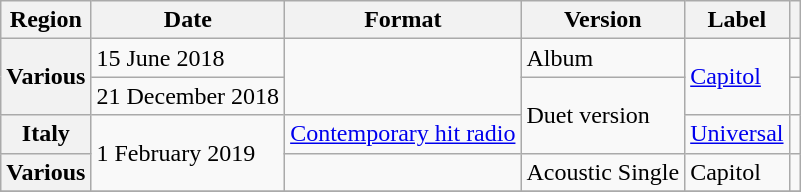<table class="wikitable plainrowheaders">
<tr>
<th scope="col">Region</th>
<th scope="col">Date</th>
<th scope="col">Format</th>
<th scope="col">Version</th>
<th scope="col">Label</th>
<th scope="col"></th>
</tr>
<tr>
<th rowspan="2" scope="row">Various</th>
<td>15 June 2018</td>
<td rowspan="2"></td>
<td>Album</td>
<td rowspan="2"><a href='#'>Capitol</a></td>
<td></td>
</tr>
<tr>
<td>21 December 2018</td>
<td rowspan="2">Duet version</td>
<td></td>
</tr>
<tr>
<th scope="row">Italy</th>
<td rowspan="2">1 February 2019</td>
<td><a href='#'>Contemporary hit radio</a></td>
<td><a href='#'>Universal</a></td>
<td></td>
</tr>
<tr>
<th rowspan="1" scope="row">Various</th>
<td></td>
<td rowspan="1">Acoustic Single</td>
<td>Capitol</td>
<td></td>
</tr>
<tr>
</tr>
</table>
